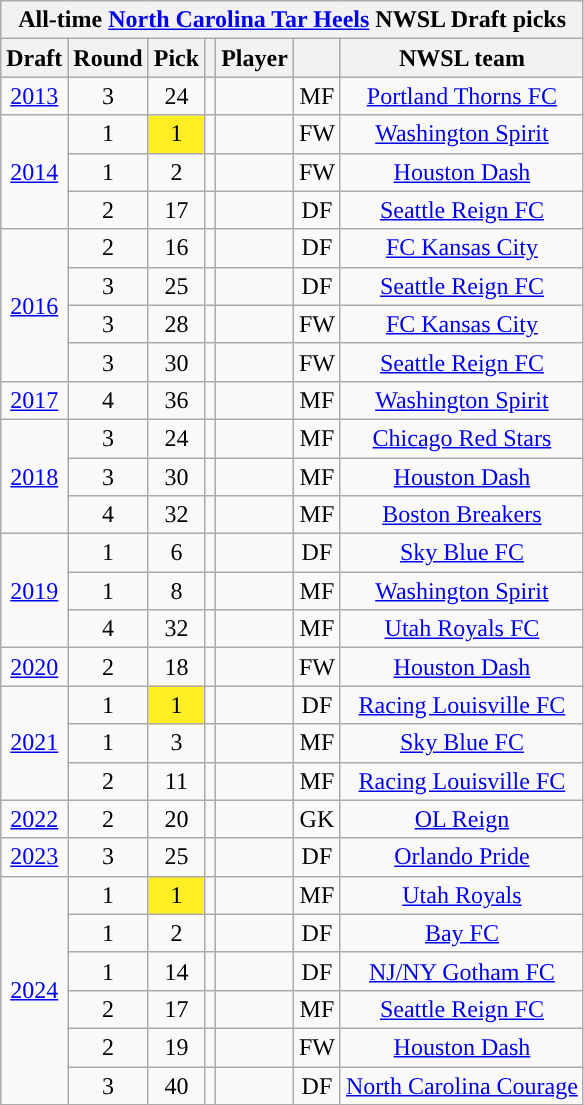<table class="wikitable sortable" style="text-align: center;">
<tr>
<th colspan="7" style="background:#">All-time <a href='#'><span>North Carolina Tar Heels</span></a> NWSL Draft picks</th>
</tr>
<tr>
<th scope="col">Draft</th>
<th scope="col">Round</th>
<th scope="col">Pick</th>
<th scope="col"></th>
<th scope="col">Player</th>
<th scope="col"></th>
<th scope="col">NWSL team</th>
</tr>
<tr>
<td><a href='#'>2013</a></td>
<td>3</td>
<td>24</td>
<td></td>
<td></td>
<td>MF</td>
<td><a href='#'>Portland Thorns FC</a></td>
</tr>
<tr>
<td rowspan="3"><a href='#'>2014</a></td>
<td>1</td>
<td style="background-color:#FE2">1</td>
<td></td>
<td></td>
<td>FW</td>
<td><a href='#'>Washington Spirit</a></td>
</tr>
<tr>
<td>1</td>
<td>2</td>
<td></td>
<td></td>
<td>FW</td>
<td><a href='#'>Houston Dash</a></td>
</tr>
<tr>
<td>2</td>
<td>17</td>
<td></td>
<td></td>
<td>DF</td>
<td><a href='#'>Seattle Reign FC</a></td>
</tr>
<tr>
<td rowspan="4"><a href='#'>2016</a></td>
<td>2</td>
<td>16</td>
<td></td>
<td></td>
<td>DF</td>
<td><a href='#'>FC Kansas City</a></td>
</tr>
<tr>
<td>3</td>
<td>25</td>
<td></td>
<td></td>
<td>DF</td>
<td><a href='#'>Seattle Reign FC</a></td>
</tr>
<tr>
<td>3</td>
<td>28</td>
<td></td>
<td></td>
<td>FW</td>
<td><a href='#'>FC Kansas City</a></td>
</tr>
<tr>
<td>3</td>
<td>30</td>
<td></td>
<td></td>
<td>FW</td>
<td><a href='#'>Seattle Reign FC</a></td>
</tr>
<tr>
<td><a href='#'>2017</a></td>
<td>4</td>
<td>36</td>
<td></td>
<td></td>
<td>MF</td>
<td><a href='#'>Washington Spirit</a></td>
</tr>
<tr>
<td rowspan="3"><a href='#'>2018</a></td>
<td>3</td>
<td>24</td>
<td></td>
<td></td>
<td>MF</td>
<td><a href='#'>Chicago Red Stars</a></td>
</tr>
<tr>
<td>3</td>
<td>30</td>
<td></td>
<td></td>
<td>MF</td>
<td><a href='#'>Houston Dash</a></td>
</tr>
<tr>
<td>4</td>
<td>32</td>
<td></td>
<td></td>
<td>MF</td>
<td><a href='#'>Boston Breakers</a></td>
</tr>
<tr>
<td rowspan="3"><a href='#'>2019</a></td>
<td>1</td>
<td>6</td>
<td></td>
<td></td>
<td>DF</td>
<td><a href='#'>Sky Blue FC</a></td>
</tr>
<tr>
<td>1</td>
<td>8</td>
<td></td>
<td></td>
<td>MF</td>
<td><a href='#'>Washington Spirit</a></td>
</tr>
<tr>
<td>4</td>
<td>32</td>
<td></td>
<td></td>
<td>MF</td>
<td><a href='#'>Utah Royals FC</a></td>
</tr>
<tr>
<td><a href='#'>2020</a></td>
<td>2</td>
<td>18</td>
<td></td>
<td></td>
<td>FW</td>
<td><a href='#'>Houston Dash</a></td>
</tr>
<tr>
<td rowspan="3"><a href='#'>2021</a></td>
<td>1</td>
<td style="background-color:#FE2">1</td>
<td></td>
<td></td>
<td>DF</td>
<td><a href='#'>Racing Louisville FC</a></td>
</tr>
<tr>
<td>1</td>
<td>3</td>
<td></td>
<td></td>
<td>MF</td>
<td><a href='#'>Sky Blue FC</a></td>
</tr>
<tr>
<td>2</td>
<td>11</td>
<td></td>
<td></td>
<td>MF</td>
<td><a href='#'>Racing Louisville FC</a></td>
</tr>
<tr>
<td><a href='#'>2022</a></td>
<td>2</td>
<td>20</td>
<td></td>
<td></td>
<td>GK</td>
<td><a href='#'>OL Reign</a></td>
</tr>
<tr>
<td><a href='#'>2023</a></td>
<td>3</td>
<td>25</td>
<td></td>
<td></td>
<td>DF</td>
<td><a href='#'>Orlando Pride</a></td>
</tr>
<tr>
<td rowspan="6"><a href='#'>2024</a></td>
<td>1</td>
<td style="background-color:#FE2">1</td>
<td></td>
<td></td>
<td>MF</td>
<td><a href='#'>Utah Royals</a></td>
</tr>
<tr>
<td>1</td>
<td>2</td>
<td></td>
<td></td>
<td>DF</td>
<td><a href='#'>Bay FC</a></td>
</tr>
<tr>
<td>1</td>
<td>14</td>
<td></td>
<td></td>
<td>DF</td>
<td><a href='#'>NJ/NY Gotham FC</a></td>
</tr>
<tr>
<td>2</td>
<td>17</td>
<td></td>
<td></td>
<td>MF</td>
<td><a href='#'>Seattle Reign FC</a></td>
</tr>
<tr>
<td>2</td>
<td>19</td>
<td></td>
<td></td>
<td>FW</td>
<td><a href='#'>Houston Dash</a></td>
</tr>
<tr>
<td>3</td>
<td>40</td>
<td></td>
<td></td>
<td>DF</td>
<td><a href='#'>North Carolina Courage</a></td>
</tr>
</table>
